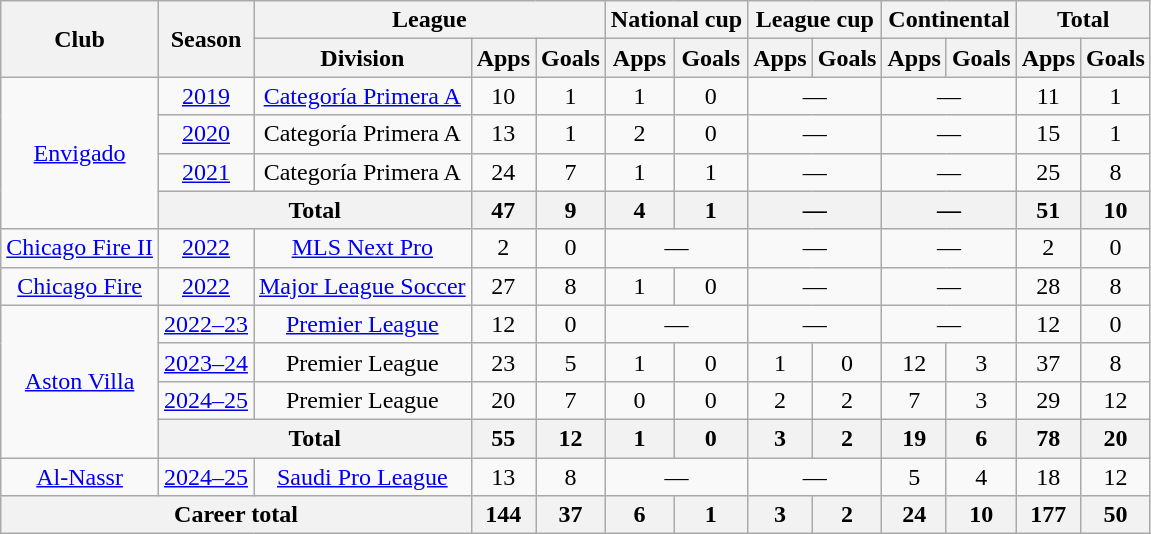<table class="wikitable" style="text-align: center">
<tr>
<th rowspan="2">Club</th>
<th rowspan="2">Season</th>
<th colspan="3">League</th>
<th colspan="2">National cup</th>
<th colspan="2">League cup</th>
<th colspan="2">Continental</th>
<th colspan="2">Total</th>
</tr>
<tr>
<th>Division</th>
<th>Apps</th>
<th>Goals</th>
<th>Apps</th>
<th>Goals</th>
<th>Apps</th>
<th>Goals</th>
<th>Apps</th>
<th>Goals</th>
<th>Apps</th>
<th>Goals</th>
</tr>
<tr>
<td rowspan="4"><a href='#'>Envigado</a></td>
<td><a href='#'>2019</a></td>
<td><a href='#'>Categoría Primera A</a></td>
<td>10</td>
<td>1</td>
<td>1</td>
<td>0</td>
<td colspan="2">—</td>
<td colspan="2">—</td>
<td>11</td>
<td>1</td>
</tr>
<tr>
<td><a href='#'>2020</a></td>
<td>Categoría Primera A</td>
<td>13</td>
<td>1</td>
<td>2</td>
<td>0</td>
<td colspan="2">—</td>
<td colspan="2">—</td>
<td>15</td>
<td>1</td>
</tr>
<tr>
<td><a href='#'>2021</a></td>
<td>Categoría Primera A</td>
<td>24</td>
<td>7</td>
<td>1</td>
<td>1</td>
<td colspan="2">—</td>
<td colspan="2">—</td>
<td>25</td>
<td>8</td>
</tr>
<tr>
<th colspan="2">Total</th>
<th>47</th>
<th>9</th>
<th>4</th>
<th>1</th>
<th colspan="2">—</th>
<th colspan="2">—</th>
<th>51</th>
<th>10</th>
</tr>
<tr>
<td><a href='#'>Chicago Fire II</a></td>
<td><a href='#'>2022</a></td>
<td><a href='#'>MLS Next Pro</a></td>
<td>2</td>
<td>0</td>
<td colspan="2">—</td>
<td colspan="2">—</td>
<td colspan="2">—</td>
<td>2</td>
<td>0</td>
</tr>
<tr>
<td><a href='#'>Chicago Fire</a></td>
<td><a href='#'>2022</a></td>
<td><a href='#'>Major League Soccer</a></td>
<td>27</td>
<td>8</td>
<td>1</td>
<td>0</td>
<td colspan="2">—</td>
<td colspan="2">—</td>
<td>28</td>
<td>8</td>
</tr>
<tr>
<td rowspan="4"><a href='#'>Aston Villa</a></td>
<td><a href='#'>2022–23</a></td>
<td><a href='#'>Premier League</a></td>
<td>12</td>
<td>0</td>
<td colspan="2">—</td>
<td colspan="2">—</td>
<td colspan="2">—</td>
<td>12</td>
<td>0</td>
</tr>
<tr>
<td><a href='#'>2023–24</a></td>
<td>Premier League</td>
<td>23</td>
<td>5</td>
<td>1</td>
<td>0</td>
<td>1</td>
<td>0</td>
<td>12</td>
<td>3</td>
<td>37</td>
<td>8</td>
</tr>
<tr>
<td><a href='#'>2024–25</a></td>
<td>Premier League</td>
<td>20</td>
<td>7</td>
<td>0</td>
<td>0</td>
<td>2</td>
<td>2</td>
<td>7</td>
<td>3</td>
<td>29</td>
<td>12</td>
</tr>
<tr>
<th colspan="2">Total</th>
<th>55</th>
<th>12</th>
<th>1</th>
<th>0</th>
<th>3</th>
<th>2</th>
<th>19</th>
<th>6</th>
<th>78</th>
<th>20</th>
</tr>
<tr>
<td><a href='#'>Al-Nassr</a></td>
<td><a href='#'>2024–25</a></td>
<td><a href='#'>Saudi Pro League</a></td>
<td>13</td>
<td>8</td>
<td colspan="2">—</td>
<td colspan="2">—</td>
<td>5</td>
<td>4</td>
<td>18</td>
<td>12</td>
</tr>
<tr>
<th colspan="3">Career total</th>
<th>144</th>
<th>37</th>
<th>6</th>
<th>1</th>
<th>3</th>
<th>2</th>
<th>24</th>
<th>10</th>
<th>177</th>
<th>50</th>
</tr>
</table>
